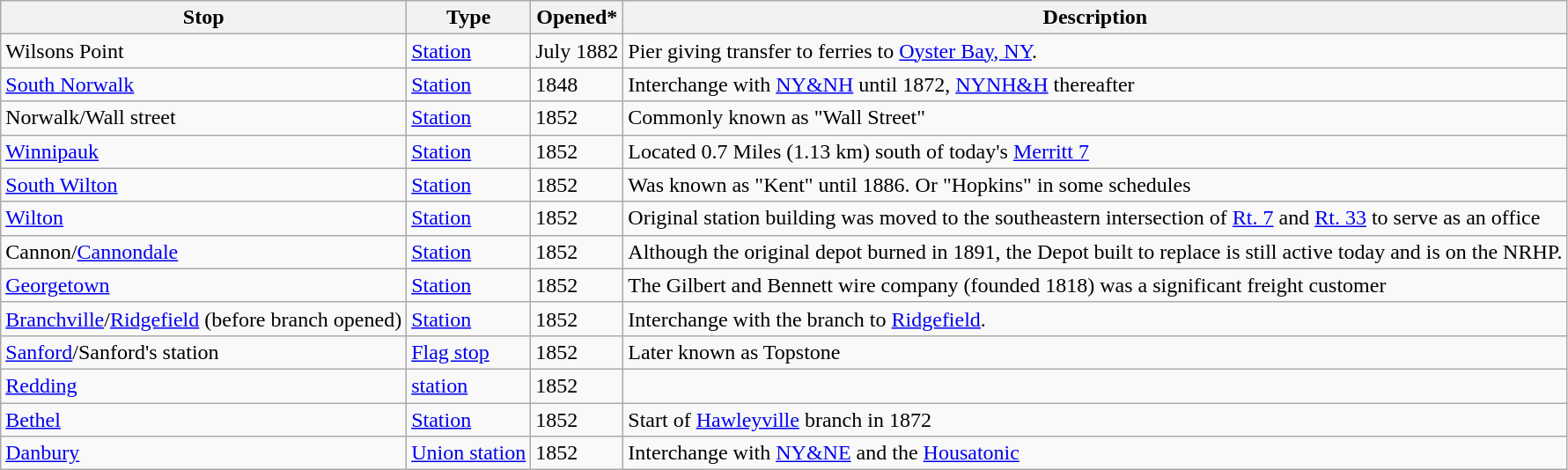<table class="wikitable">
<tr>
<th>Stop</th>
<th>Type</th>
<th>Opened*</th>
<th>Description</th>
</tr>
<tr>
<td Wilsons Point (NH RR station)>Wilsons Point</td>
<td><a href='#'>Station</a></td>
<td>July 1882</td>
<td>Pier giving transfer to ferries to <a href='#'>Oyster Bay, NY</a>.</td>
</tr>
<tr>
<td><a href='#'>South Norwalk</a></td>
<td><a href='#'>Station</a></td>
<td>1848</td>
<td>Interchange with <a href='#'>NY&NH</a> until 1872, <a href='#'>NYNH&H</a> thereafter</td>
</tr>
<tr>
<td>Norwalk/Wall street</td>
<td><a href='#'>Station</a></td>
<td>1852</td>
<td>Commonly known as "Wall Street"</td>
</tr>
<tr>
<td><a href='#'>Winnipauk</a></td>
<td><a href='#'>Station</a></td>
<td>1852</td>
<td>Located 0.7 Miles (1.13 km) south of today's <a href='#'>Merritt 7</a></td>
</tr>
<tr>
<td><a href='#'>South Wilton</a></td>
<td><a href='#'>Station</a></td>
<td>1852</td>
<td>Was known as "Kent" until 1886.  Or "Hopkins" in some schedules</td>
</tr>
<tr>
<td><a href='#'>Wilton</a></td>
<td><a href='#'>Station</a></td>
<td>1852</td>
<td>Original station building was moved to the southeastern intersection of <a href='#'>Rt. 7</a> and <a href='#'>Rt. 33</a> to serve as an office</td>
</tr>
<tr>
<td>Cannon/<a href='#'>Cannondale</a></td>
<td><a href='#'>Station</a></td>
<td>1852</td>
<td>Although the original depot burned in 1891, the Depot built to replace is still active today and is on the NRHP.</td>
</tr>
<tr>
<td><a href='#'>Georgetown</a></td>
<td><a href='#'>Station</a></td>
<td>1852</td>
<td>The Gilbert and Bennett wire company (founded 1818) was a significant freight customer</td>
</tr>
<tr>
<td><a href='#'>Branchville</a>/<a href='#'>Ridgefield</a> (before branch opened)</td>
<td><a href='#'>Station</a></td>
<td>1852</td>
<td>Interchange with the branch to <a href='#'>Ridgefield</a>.</td>
</tr>
<tr>
<td><a href='#'>Sanford</a>/Sanford's station</td>
<td><a href='#'>Flag stop</a></td>
<td>1852</td>
<td>Later known as Topstone</td>
</tr>
<tr>
<td><a href='#'>Redding</a></td>
<td><a href='#'>station</a></td>
<td>1852</td>
<td></td>
</tr>
<tr>
<td><a href='#'>Bethel</a></td>
<td><a href='#'>Station</a></td>
<td>1852</td>
<td>Start of <a href='#'>Hawleyville</a> branch in 1872</td>
</tr>
<tr>
<td><a href='#'>Danbury</a></td>
<td><a href='#'>Union station</a></td>
<td>1852</td>
<td>Interchange with <a href='#'>NY&NE</a> and the <a href='#'>Housatonic</a></td>
</tr>
</table>
